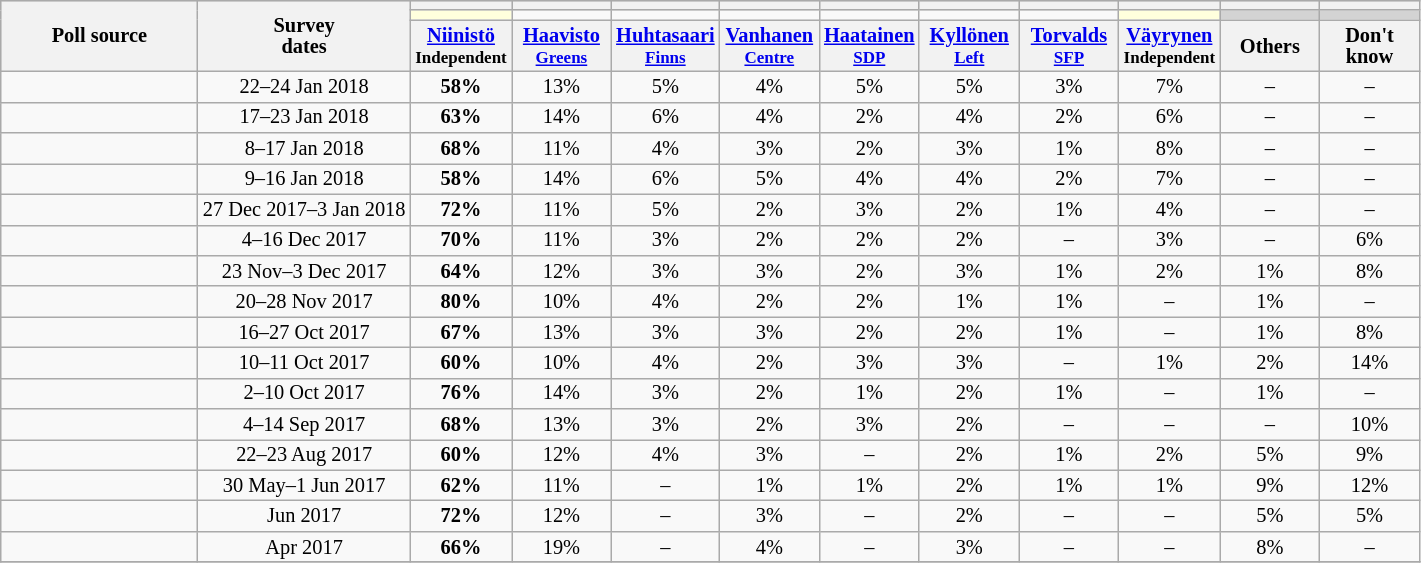<table class="wikitable" style="text-align:center;font-size:85%;line-height:14px;">
<tr bgcolor=lightgray>
<th rowspan="3" style="width:125px;">Poll source</th>
<th rowspan="3">Survey<br>dates</th>
<th style="width:60px;"></th>
<th style="width:60px;"></th>
<th style="width:60px;"></th>
<th style="width:60px;"></th>
<th style="width:60px;"></th>
<th style="width:60px;"></th>
<th style="width:60px;"></th>
<th style="width:60px;"></th>
<th style="width:60px;"></th>
<th style="width:60px;"></th>
</tr>
<tr>
<td bgcolor=#FFFFDD></td>
<td bgcolor=></td>
<td bgcolor=></td>
<td bgcolor=></td>
<td bgcolor=></td>
<td bgcolor=></td>
<td bgcolor=></td>
<td bgcolor=#FFFFDD></td>
<td bgcolor=lightgray></td>
<td bgcolor=lightgray></td>
</tr>
<tr>
<th><a href='#'>Niinistö</a><br><small>Independent</small></th>
<th><a href='#'>Haavisto</a><br><small><a href='#'>Greens</a></small></th>
<th><a href='#'>Huhtasaari</a><br><small><a href='#'>Finns</a></small></th>
<th><a href='#'>Vanhanen</a><br><small><a href='#'>Centre</a></small></th>
<th><a href='#'>Haatainen</a><br><small><a href='#'>SDP</a></small></th>
<th><a href='#'>Kyllönen</a><br><small><a href='#'>Left</a></small></th>
<th><a href='#'>Torvalds</a><br><small><a href='#'>SFP</a></small></th>
<th><a href='#'>Väyrynen</a><br><small>Independent</small></th>
<th>Others</th>
<th>Don't know</th>
</tr>
<tr>
<td></td>
<td>22–24 Jan 2018</td>
<td><strong>58%</strong></td>
<td>13%</td>
<td>5%</td>
<td>4%</td>
<td>5%</td>
<td>5%</td>
<td>3%</td>
<td>7%</td>
<td>–</td>
<td>–</td>
</tr>
<tr>
<td></td>
<td>17–23 Jan 2018</td>
<td><strong>63%</strong></td>
<td>14%</td>
<td>6%</td>
<td>4%</td>
<td>2%</td>
<td>4%</td>
<td>2%</td>
<td>6%</td>
<td>–</td>
<td>–</td>
</tr>
<tr>
<td></td>
<td>8–17 Jan 2018</td>
<td><strong>68%</strong></td>
<td>11%</td>
<td>4%</td>
<td>3%</td>
<td>2%</td>
<td>3%</td>
<td>1%</td>
<td>8%</td>
<td>–</td>
<td>–</td>
</tr>
<tr>
<td></td>
<td>9–16 Jan 2018</td>
<td><strong>58%</strong></td>
<td>14%</td>
<td>6%</td>
<td>5%</td>
<td>4%</td>
<td>4%</td>
<td>2%</td>
<td>7%</td>
<td>–</td>
<td>–</td>
</tr>
<tr>
<td></td>
<td>27 Dec 2017–3 Jan 2018</td>
<td><strong>72%</strong></td>
<td>11%</td>
<td>5%</td>
<td>2%</td>
<td>3%</td>
<td>2%</td>
<td>1%</td>
<td>4%</td>
<td>–</td>
<td>–</td>
</tr>
<tr>
<td></td>
<td>4–16 Dec 2017</td>
<td><strong>70%</strong></td>
<td>11%</td>
<td>3%</td>
<td>2%</td>
<td>2%</td>
<td>2%</td>
<td>–</td>
<td>3%</td>
<td>–</td>
<td>6%</td>
</tr>
<tr>
<td></td>
<td>23 Nov–3 Dec 2017</td>
<td><strong>64%</strong></td>
<td>12%</td>
<td>3%</td>
<td>3%</td>
<td>2%</td>
<td>3%</td>
<td>1%</td>
<td>2%</td>
<td>1%</td>
<td>8%</td>
</tr>
<tr>
<td></td>
<td>20–28 Nov 2017</td>
<td><strong>80%</strong></td>
<td>10%</td>
<td>4%</td>
<td>2%</td>
<td>2%</td>
<td>1%</td>
<td>1%</td>
<td>–</td>
<td>1%</td>
<td>–</td>
</tr>
<tr>
<td></td>
<td>16–27 Oct 2017</td>
<td><strong>67%</strong></td>
<td>13%</td>
<td>3%</td>
<td>3%</td>
<td>2%</td>
<td>2%</td>
<td>1%</td>
<td>–</td>
<td>1%</td>
<td>8%</td>
</tr>
<tr>
<td></td>
<td>10–11 Oct 2017</td>
<td><strong>60%</strong></td>
<td>10%</td>
<td>4%</td>
<td>2%</td>
<td>3%</td>
<td>3%</td>
<td>–</td>
<td>1%</td>
<td>2%</td>
<td>14%</td>
</tr>
<tr>
<td></td>
<td>2–10 Oct 2017</td>
<td><strong>76%</strong></td>
<td>14%</td>
<td>3%</td>
<td>2%</td>
<td>1%</td>
<td>2%</td>
<td>1%</td>
<td>–</td>
<td>1%</td>
<td>–</td>
</tr>
<tr>
<td></td>
<td>4–14 Sep 2017</td>
<td><strong>68%</strong></td>
<td>13%</td>
<td>3%</td>
<td>2%</td>
<td>3%</td>
<td>2%</td>
<td>–</td>
<td>–</td>
<td>–</td>
<td>10%</td>
</tr>
<tr>
<td></td>
<td>22–23 Aug 2017</td>
<td><strong>60%</strong></td>
<td>12%</td>
<td>4%</td>
<td>3%</td>
<td>–</td>
<td>2%</td>
<td>1%</td>
<td>2%</td>
<td>5%</td>
<td>9%</td>
</tr>
<tr>
<td></td>
<td>30 May–1 Jun 2017</td>
<td><strong>62%</strong></td>
<td>11%</td>
<td>–</td>
<td>1%</td>
<td>1%</td>
<td>2%</td>
<td>1%</td>
<td>1%</td>
<td>9%</td>
<td>12%</td>
</tr>
<tr>
<td></td>
<td>Jun 2017</td>
<td><strong>72%</strong></td>
<td>12%</td>
<td>–</td>
<td>3%</td>
<td>–</td>
<td>2%</td>
<td>–</td>
<td>–</td>
<td>5%</td>
<td>5%</td>
</tr>
<tr>
<td></td>
<td>Apr 2017</td>
<td><strong>66%</strong></td>
<td>19%</td>
<td>–</td>
<td>4%</td>
<td>–</td>
<td>3%</td>
<td>–</td>
<td>–</td>
<td>8%</td>
<td>–</td>
</tr>
<tr>
</tr>
</table>
